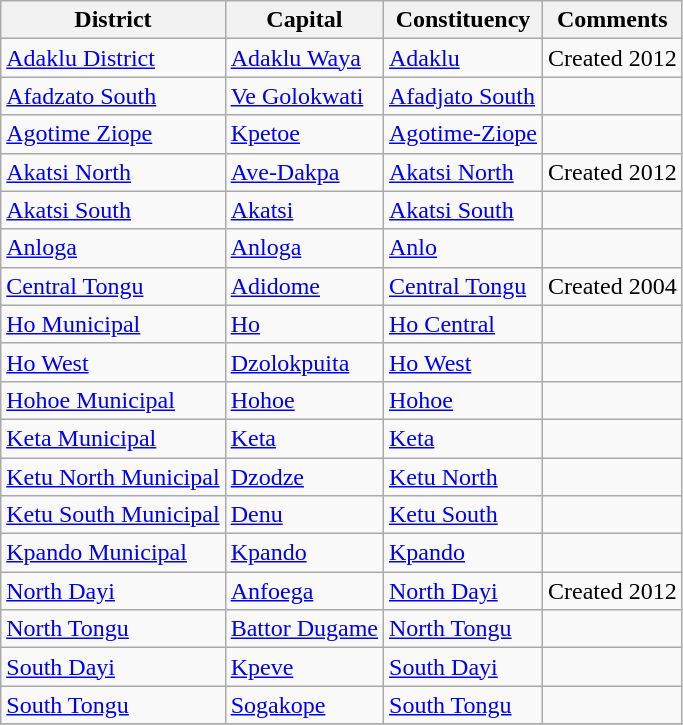<table class="wikitable sortable">
<tr>
<th>District</th>
<th>Capital</th>
<th>Constituency</th>
<th>Comments</th>
</tr>
<tr>
<td><a href='#'>Adaklu District</a></td>
<td><a href='#'>Adaklu Waya</a></td>
<td><a href='#'>Adaklu</a></td>
<td>Created 2012</td>
</tr>
<tr>
<td><a href='#'>Afadzato South</a></td>
<td><a href='#'>Ve Golokwati</a></td>
<td><a href='#'>Afadjato South</a></td>
<td></td>
</tr>
<tr>
<td><a href='#'>Agotime Ziope</a></td>
<td><a href='#'>Kpetoe</a></td>
<td><a href='#'>Agotime-Ziope</a></td>
<td></td>
</tr>
<tr>
<td><a href='#'>Akatsi North</a></td>
<td><a href='#'>Ave-Dakpa</a></td>
<td><a href='#'>Akatsi North</a></td>
<td>Created 2012</td>
</tr>
<tr>
<td><a href='#'>Akatsi South</a></td>
<td><a href='#'>Akatsi</a></td>
<td><a href='#'>Akatsi South</a></td>
<td></td>
</tr>
<tr>
<td><a href='#'>Anloga</a></td>
<td><a href='#'>Anloga</a></td>
<td><a href='#'>Anlo</a></td>
<td></td>
</tr>
<tr>
<td><a href='#'>Central Tongu</a></td>
<td><a href='#'>Adidome</a></td>
<td><a href='#'>Central Tongu</a></td>
<td>Created 2004</td>
</tr>
<tr>
<td><a href='#'>Ho Municipal</a></td>
<td><a href='#'>Ho</a></td>
<td><a href='#'>Ho Central</a></td>
<td></td>
</tr>
<tr>
<td><a href='#'>Ho West</a></td>
<td><a href='#'>Dzolokpuita</a></td>
<td><a href='#'>Ho West</a></td>
<td></td>
</tr>
<tr>
<td><a href='#'>Hohoe Municipal</a></td>
<td><a href='#'>Hohoe</a></td>
<td><a href='#'>Hohoe</a></td>
<td></td>
</tr>
<tr>
<td><a href='#'>Keta Municipal</a></td>
<td><a href='#'>Keta</a></td>
<td><a href='#'>Keta</a></td>
<td></td>
</tr>
<tr>
<td><a href='#'>Ketu North Municipal</a></td>
<td><a href='#'>Dzodze</a></td>
<td><a href='#'>Ketu North</a></td>
<td></td>
</tr>
<tr>
<td><a href='#'>Ketu South Municipal</a></td>
<td><a href='#'>Denu</a></td>
<td><a href='#'>Ketu South</a></td>
<td></td>
</tr>
<tr>
<td><a href='#'>Kpando Municipal</a></td>
<td><a href='#'>Kpando</a></td>
<td><a href='#'>Kpando</a></td>
<td></td>
</tr>
<tr>
<td><a href='#'>North Dayi</a></td>
<td><a href='#'>Anfoega</a></td>
<td><a href='#'>North Dayi</a></td>
<td>Created 2012</td>
</tr>
<tr>
<td><a href='#'>North Tongu</a></td>
<td><a href='#'>Battor Dugame</a></td>
<td><a href='#'>North Tongu</a></td>
<td></td>
</tr>
<tr>
<td><a href='#'>South Dayi</a></td>
<td><a href='#'>Kpeve</a></td>
<td><a href='#'>South Dayi</a></td>
<td></td>
</tr>
<tr>
<td><a href='#'>South Tongu</a></td>
<td><a href='#'>Sogakope</a></td>
<td><a href='#'>South Tongu</a></td>
<td></td>
</tr>
<tr>
</tr>
</table>
